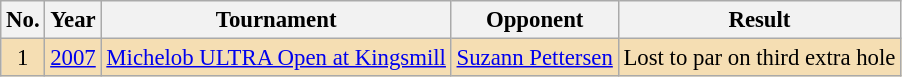<table class="wikitable" style="font-size:95%;">
<tr>
<th>No.</th>
<th>Year</th>
<th>Tournament</th>
<th>Opponent</th>
<th>Result</th>
</tr>
<tr style="background:#F5DEB3;">
<td align=center>1</td>
<td><a href='#'>2007</a></td>
<td><a href='#'>Michelob ULTRA Open at Kingsmill</a></td>
<td> <a href='#'>Suzann Pettersen</a></td>
<td>Lost to par on third extra hole</td>
</tr>
</table>
